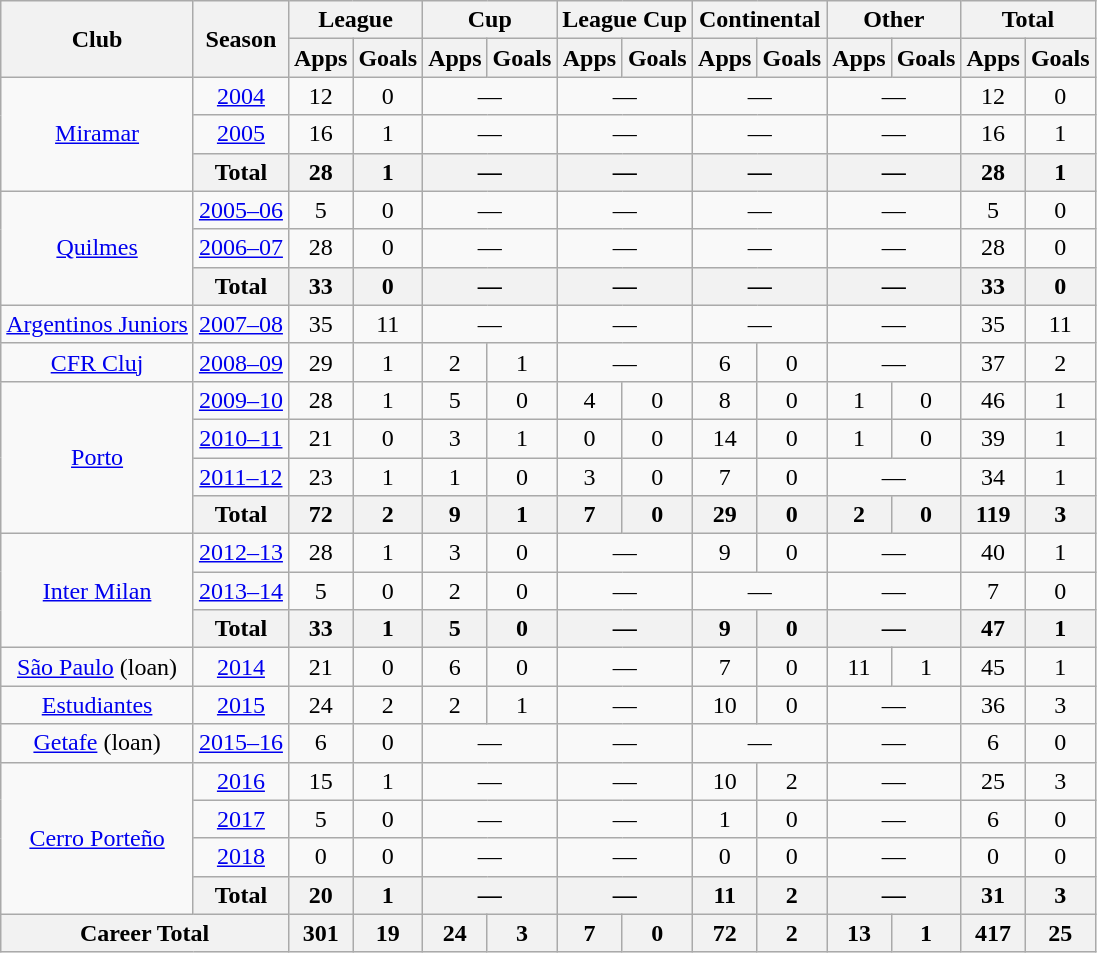<table class="wikitable" style="text-align:center;">
<tr>
<th rowspan="2">Club</th>
<th rowspan="2">Season</th>
<th colspan="2">League</th>
<th colspan="2">Cup</th>
<th colspan="2">League Cup</th>
<th colspan="2">Continental</th>
<th colspan="2">Other</th>
<th colspan="2">Total</th>
</tr>
<tr>
<th>Apps</th>
<th>Goals</th>
<th>Apps</th>
<th>Goals</th>
<th>Apps</th>
<th>Goals</th>
<th>Apps</th>
<th>Goals</th>
<th>Apps</th>
<th>Goals</th>
<th>Apps</th>
<th>Goals</th>
</tr>
<tr>
<td rowspan="3" valign="center"><a href='#'>Miramar</a></td>
<td><a href='#'>2004</a></td>
<td>12</td>
<td>0</td>
<td colspan="2">—</td>
<td colspan="2">—</td>
<td colspan="2">—</td>
<td colspan="2">—</td>
<td>12</td>
<td>0</td>
</tr>
<tr>
<td><a href='#'>2005</a></td>
<td>16</td>
<td>1</td>
<td colspan="2">—</td>
<td colspan="2">—</td>
<td colspan="2">—</td>
<td colspan="2">—</td>
<td>16</td>
<td>1</td>
</tr>
<tr>
<th>Total</th>
<th>28</th>
<th>1</th>
<th colspan="2">—</th>
<th colspan="2">—</th>
<th colspan="2">—</th>
<th colspan="2">—</th>
<th>28</th>
<th>1</th>
</tr>
<tr>
<td rowspan="3" valign="center"><a href='#'>Quilmes</a></td>
<td><a href='#'>2005–06</a></td>
<td>5</td>
<td>0</td>
<td colspan="2">—</td>
<td colspan="2">—</td>
<td colspan="2">—</td>
<td colspan="2">—</td>
<td>5</td>
<td>0</td>
</tr>
<tr>
<td><a href='#'>2006–07</a></td>
<td>28</td>
<td>0</td>
<td colspan="2">—</td>
<td colspan="2">—</td>
<td colspan="2">—</td>
<td colspan="2">—</td>
<td>28</td>
<td>0</td>
</tr>
<tr>
<th>Total</th>
<th>33</th>
<th>0</th>
<th colspan="2">—</th>
<th colspan="2">—</th>
<th colspan="2">—</th>
<th colspan="2">—</th>
<th>33</th>
<th>0</th>
</tr>
<tr>
<td rowspan="1"><a href='#'>Argentinos Juniors</a></td>
<td><a href='#'>2007–08</a></td>
<td>35</td>
<td>11</td>
<td colspan="2">—</td>
<td colspan="2">—</td>
<td colspan="2">—</td>
<td colspan="2">—</td>
<td>35</td>
<td>11</td>
</tr>
<tr>
<td rowspan="1"><a href='#'>CFR Cluj</a></td>
<td><a href='#'>2008–09</a></td>
<td>29</td>
<td>1</td>
<td>2</td>
<td>1</td>
<td colspan="2">—</td>
<td>6</td>
<td>0</td>
<td colspan="2">—</td>
<td>37</td>
<td>2</td>
</tr>
<tr>
<td rowspan="4" valign="center"><a href='#'>Porto</a></td>
<td><a href='#'>2009–10</a></td>
<td>28</td>
<td>1</td>
<td>5</td>
<td>0</td>
<td>4</td>
<td>0</td>
<td>8</td>
<td>0</td>
<td>1</td>
<td>0</td>
<td>46</td>
<td>1</td>
</tr>
<tr>
<td><a href='#'>2010–11</a></td>
<td>21</td>
<td>0</td>
<td>3</td>
<td>1</td>
<td>0</td>
<td>0</td>
<td>14</td>
<td>0</td>
<td>1</td>
<td>0</td>
<td>39</td>
<td>1</td>
</tr>
<tr>
<td><a href='#'>2011–12</a></td>
<td>23</td>
<td>1</td>
<td>1</td>
<td>0</td>
<td>3</td>
<td>0</td>
<td>7</td>
<td>0</td>
<td colspan="2">—</td>
<td>34</td>
<td>1</td>
</tr>
<tr>
<th>Total</th>
<th>72</th>
<th>2</th>
<th>9</th>
<th>1</th>
<th>7</th>
<th>0</th>
<th>29</th>
<th>0</th>
<th>2</th>
<th>0</th>
<th>119</th>
<th>3</th>
</tr>
<tr>
<td rowspan="3" valign="center"><a href='#'>Inter Milan</a></td>
<td><a href='#'>2012–13</a></td>
<td>28</td>
<td>1</td>
<td>3</td>
<td>0</td>
<td colspan="2">—</td>
<td>9</td>
<td>0</td>
<td colspan="2">—</td>
<td>40</td>
<td>1</td>
</tr>
<tr>
<td><a href='#'>2013–14</a></td>
<td>5</td>
<td>0</td>
<td>2</td>
<td>0</td>
<td colspan="2">—</td>
<td colspan="2">—</td>
<td colspan="2">—</td>
<td>7</td>
<td>0</td>
</tr>
<tr>
<th>Total</th>
<th>33</th>
<th>1</th>
<th>5</th>
<th>0</th>
<th colspan="2">—</th>
<th>9</th>
<th>0</th>
<th colspan="2">—</th>
<th>47</th>
<th>1</th>
</tr>
<tr>
<td rowspan="1"><a href='#'>São Paulo</a> (loan)</td>
<td><a href='#'>2014</a></td>
<td>21</td>
<td>0</td>
<td>6</td>
<td>0</td>
<td colspan="2">—</td>
<td>7</td>
<td>0</td>
<td>11</td>
<td>1</td>
<td>45</td>
<td>1</td>
</tr>
<tr>
<td rowspan="1"><a href='#'>Estudiantes</a></td>
<td><a href='#'>2015</a></td>
<td>24</td>
<td>2</td>
<td>2</td>
<td>1</td>
<td colspan="2">—</td>
<td>10</td>
<td>0</td>
<td colspan="2">—</td>
<td>36</td>
<td>3</td>
</tr>
<tr>
<td rowspan="1"><a href='#'>Getafe</a> (loan)</td>
<td><a href='#'>2015–16</a></td>
<td>6</td>
<td>0</td>
<td colspan="2">—</td>
<td colspan="2">—</td>
<td colspan="2">—</td>
<td colspan="2">—</td>
<td>6</td>
<td>0</td>
</tr>
<tr>
<td rowspan="4" valign="center"><a href='#'>Cerro Porteño</a></td>
<td><a href='#'>2016</a></td>
<td>15</td>
<td>1</td>
<td colspan="2">—</td>
<td colspan="2">—</td>
<td>10</td>
<td>2</td>
<td colspan="2">—</td>
<td>25</td>
<td>3</td>
</tr>
<tr>
<td><a href='#'>2017</a></td>
<td>5</td>
<td>0</td>
<td colspan="2">—</td>
<td colspan="2">—</td>
<td>1</td>
<td>0</td>
<td colspan="2">—</td>
<td>6</td>
<td>0</td>
</tr>
<tr>
<td><a href='#'>2018</a></td>
<td>0</td>
<td>0</td>
<td colspan="2">—</td>
<td colspan="2">—</td>
<td>0</td>
<td>0</td>
<td colspan="2">—</td>
<td>0</td>
<td>0</td>
</tr>
<tr>
<th>Total</th>
<th>20</th>
<th>1</th>
<th colspan="2">—</th>
<th colspan="2">—</th>
<th>11</th>
<th>2</th>
<th colspan="2">—</th>
<th>31</th>
<th>3</th>
</tr>
<tr>
<th colspan="2">Career Total</th>
<th>301</th>
<th>19</th>
<th>24</th>
<th>3</th>
<th>7</th>
<th>0</th>
<th>72</th>
<th>2</th>
<th>13</th>
<th>1</th>
<th>417</th>
<th>25</th>
</tr>
</table>
